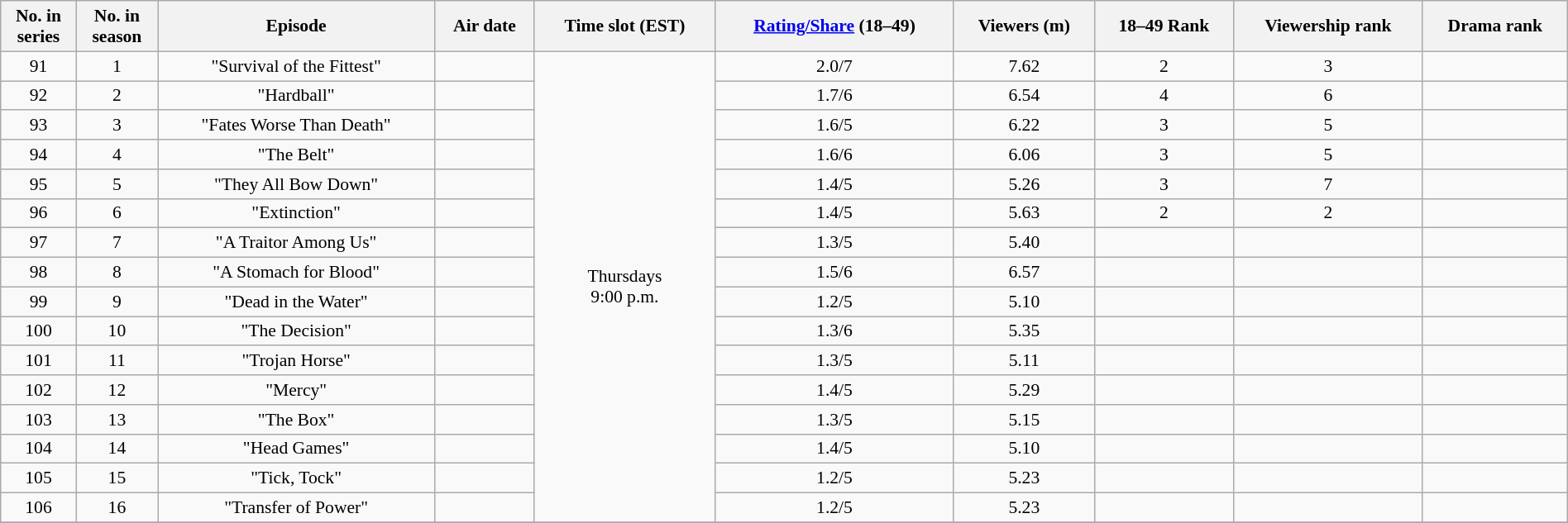<table class="wikitable" style="font-size:90%; text-align:center; width: 100%; margin-left: auto; margin-right: auto;">
<tr>
<th>No. in<br>series</th>
<th>No. in<br>season</th>
<th>Episode</th>
<th>Air date</th>
<th>Time slot (EST)</th>
<th><a href='#'>Rating/Share</a> (18–49)</th>
<th>Viewers (m)</th>
<th>18–49 Rank</th>
<th>Viewership rank</th>
<th>Drama rank</th>
</tr>
<tr>
<td style="text-align:center">91</td>
<td style="text-align:center">1</td>
<td>"Survival of the Fittest"</td>
<td></td>
<td style="text-align:center" rowspan=16>Thursdays<br>9:00 p.m.</td>
<td>2.0/7</td>
<td>7.62</td>
<td>2</td>
<td>3</td>
<td></td>
</tr>
<tr>
<td style="text-align:center">92</td>
<td style="text-align:center">2</td>
<td>"Hardball"</td>
<td></td>
<td>1.7/6</td>
<td>6.54</td>
<td>4</td>
<td>6</td>
<td></td>
</tr>
<tr>
<td style="text-align:center">93</td>
<td style="text-align:center">3</td>
<td>"Fates Worse Than Death"</td>
<td></td>
<td>1.6/5</td>
<td>6.22</td>
<td>3</td>
<td>5</td>
<td></td>
</tr>
<tr>
<td style="text-align:center">94</td>
<td style="text-align:center">4</td>
<td>"The Belt"</td>
<td></td>
<td>1.6/6</td>
<td>6.06</td>
<td>3</td>
<td>5</td>
<td></td>
</tr>
<tr>
<td style="text-align:center">95</td>
<td style="text-align:center">5</td>
<td>"They All Bow Down"</td>
<td></td>
<td>1.4/5</td>
<td>5.26</td>
<td>3</td>
<td>7</td>
<td></td>
</tr>
<tr>
<td style="text-align:center">96</td>
<td style="text-align:center">6</td>
<td>"Extinction"</td>
<td></td>
<td>1.4/5</td>
<td>5.63</td>
<td>2</td>
<td>2</td>
<td></td>
</tr>
<tr>
<td style="text-align:center">97</td>
<td style="text-align:center">7</td>
<td>"A Traitor Among Us"</td>
<td></td>
<td>1.3/5</td>
<td>5.40</td>
<td></td>
<td></td>
<td></td>
</tr>
<tr>
<td style="text-align:center">98</td>
<td style="text-align:center">8</td>
<td>"A Stomach for Blood"</td>
<td></td>
<td>1.5/6</td>
<td>6.57</td>
<td></td>
<td></td>
<td></td>
</tr>
<tr>
<td style="text-align:center">99</td>
<td style="text-align:center">9</td>
<td>"Dead in the Water"</td>
<td></td>
<td>1.2/5</td>
<td>5.10</td>
<td></td>
<td></td>
<td></td>
</tr>
<tr>
<td style="text-align:center">100</td>
<td style="text-align:center">10</td>
<td>"The Decision"</td>
<td></td>
<td>1.3/6</td>
<td>5.35</td>
<td></td>
<td></td>
<td></td>
</tr>
<tr>
<td style="text-align:center">101</td>
<td style="text-align:center">11</td>
<td>"Trojan Horse"</td>
<td></td>
<td>1.3/5</td>
<td>5.11</td>
<td></td>
<td></td>
<td></td>
</tr>
<tr>
<td style="text-align:center">102</td>
<td style="text-align:center">12</td>
<td>"Mercy"</td>
<td></td>
<td>1.4/5</td>
<td>5.29</td>
<td></td>
<td></td>
<td></td>
</tr>
<tr>
<td style="text-align:center">103</td>
<td style="text-align:center">13</td>
<td>"The Box"</td>
<td></td>
<td>1.3/5</td>
<td>5.15</td>
<td></td>
<td></td>
<td></td>
</tr>
<tr>
<td style="text-align:center">104</td>
<td style="text-align:center">14</td>
<td>"Head Games"</td>
<td></td>
<td>1.4/5</td>
<td>5.10</td>
<td></td>
<td></td>
<td></td>
</tr>
<tr>
<td style="text-align:center">105</td>
<td style="text-align:center">15</td>
<td>"Tick, Tock"</td>
<td></td>
<td>1.2/5</td>
<td>5.23</td>
<td></td>
<td></td>
<td></td>
</tr>
<tr>
<td style="text-align:center">106</td>
<td style="text-align:center">16</td>
<td>"Transfer of Power"</td>
<td></td>
<td>1.2/5</td>
<td>5.23</td>
<td></td>
<td></td>
<td></td>
</tr>
<tr>
</tr>
</table>
